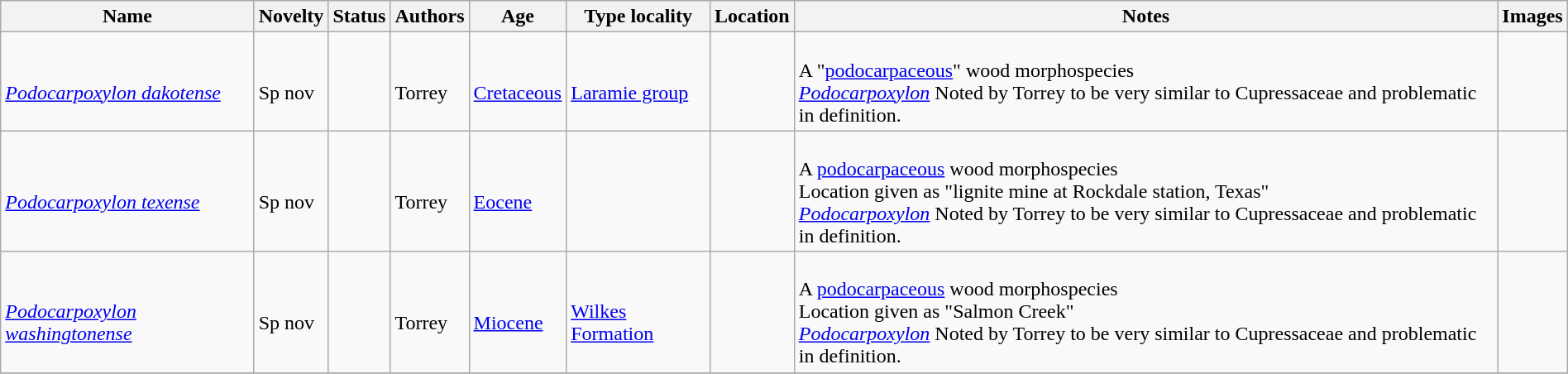<table class="wikitable sortable" align="center" width="100%">
<tr>
<th>Name</th>
<th>Novelty</th>
<th>Status</th>
<th>Authors</th>
<th>Age</th>
<th>Type locality</th>
<th>Location</th>
<th>Notes</th>
<th>Images</th>
</tr>
<tr>
<td><br><em><a href='#'>Podocarpoxylon dakotense</a></em></td>
<td><br>Sp nov</td>
<td></td>
<td><br>Torrey</td>
<td><br><a href='#'>Cretaceous</a></td>
<td><br><a href='#'>Laramie group</a></td>
<td><br><br></td>
<td><br>A "<a href='#'>podocarpaceous</a>" wood morphospecies<br><em><a href='#'>Podocarpoxylon</a></em> Noted by Torrey to be very similar to Cupressaceae and problematic in definition.</td>
<td></td>
</tr>
<tr>
<td><br><em><a href='#'>Podocarpoxylon texense</a></em></td>
<td><br>Sp nov</td>
<td></td>
<td><br>Torrey</td>
<td><br><a href='#'>Eocene</a></td>
<td></td>
<td><br><br></td>
<td><br>A <a href='#'>podocarpaceous</a> wood morphospecies<br>Location given as "lignite mine at Rockdale station, Texas"<br><em><a href='#'>Podocarpoxylon</a></em> Noted by Torrey to be very similar to Cupressaceae and problematic in definition.</td>
<td><br></td>
</tr>
<tr>
<td><br><em><a href='#'>Podocarpoxylon washingtonense</a></em></td>
<td><br>Sp nov</td>
<td></td>
<td><br>Torrey</td>
<td><br><a href='#'>Miocene</a></td>
<td><br><a href='#'>Wilkes Formation</a></td>
<td><br><br></td>
<td><br>A <a href='#'>podocarpaceous</a> wood morphospecies<br>Location given as "Salmon Creek"<br><em><a href='#'>Podocarpoxylon</a></em> Noted by Torrey to be very similar to Cupressaceae and problematic in definition.</td>
<td><br></td>
</tr>
<tr>
</tr>
</table>
